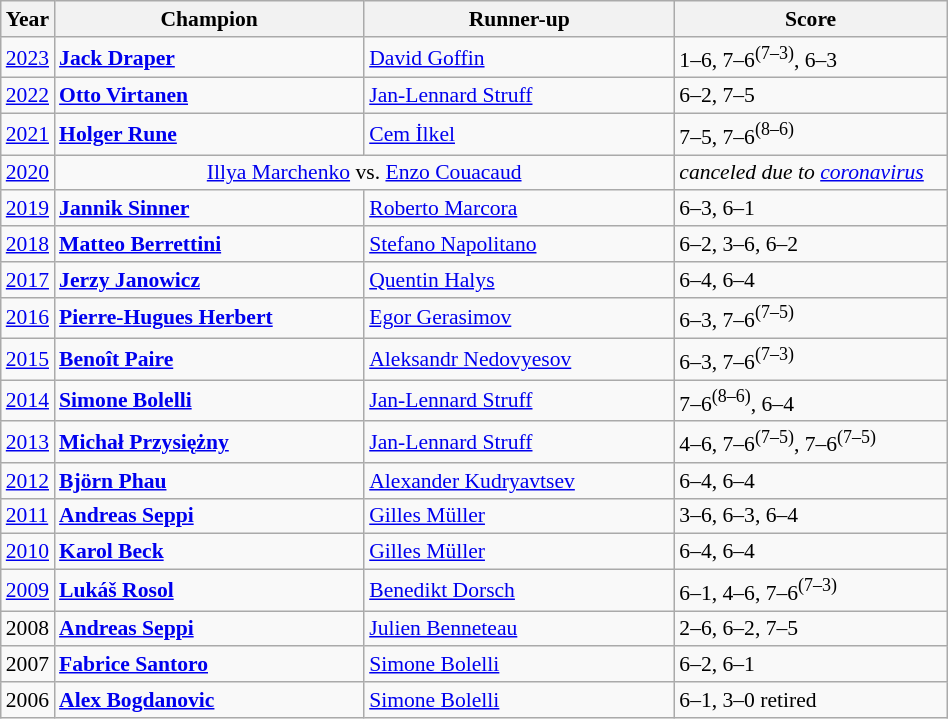<table class="wikitable" style="font-size:90%">
<tr>
<th>Year</th>
<th width="200">Champion</th>
<th width="200">Runner-up</th>
<th width="175">Score</th>
</tr>
<tr>
<td><a href='#'>2023</a></td>
<td> <strong><a href='#'>Jack Draper</a></strong></td>
<td> <a href='#'>David Goffin</a></td>
<td>1–6, 7–6<sup>(7–3)</sup>, 6–3</td>
</tr>
<tr>
<td><a href='#'>2022</a></td>
<td> <strong><a href='#'>Otto Virtanen</a></strong></td>
<td> <a href='#'>Jan-Lennard Struff</a></td>
<td>6–2, 7–5</td>
</tr>
<tr>
<td><a href='#'>2021</a></td>
<td> <strong><a href='#'>Holger Rune</a></strong></td>
<td> <a href='#'>Cem İlkel</a></td>
<td>7–5, 7–6<sup>(8–6)</sup></td>
</tr>
<tr>
<td><a href='#'>2020</a></td>
<td colspan=2 align=center> <a href='#'>Illya Marchenko</a> vs.  <a href='#'>Enzo Couacaud</a></td>
<td><em>canceled due to <a href='#'>coronavirus</a></em></td>
</tr>
<tr>
<td><a href='#'>2019</a></td>
<td> <strong><a href='#'>Jannik Sinner</a></strong></td>
<td> <a href='#'>Roberto Marcora</a></td>
<td>6–3, 6–1</td>
</tr>
<tr>
<td><a href='#'>2018</a></td>
<td> <strong><a href='#'>Matteo Berrettini</a></strong></td>
<td> <a href='#'>Stefano Napolitano</a></td>
<td>6–2, 3–6, 6–2</td>
</tr>
<tr>
<td><a href='#'>2017</a></td>
<td> <strong><a href='#'>Jerzy Janowicz</a></strong></td>
<td> <a href='#'>Quentin Halys</a></td>
<td>6–4, 6–4</td>
</tr>
<tr>
<td><a href='#'>2016</a></td>
<td> <strong><a href='#'>Pierre-Hugues Herbert</a></strong></td>
<td> <a href='#'>Egor Gerasimov</a></td>
<td>6–3, 7–6<sup>(7–5)</sup></td>
</tr>
<tr>
<td><a href='#'>2015</a></td>
<td> <strong><a href='#'>Benoît Paire</a></strong></td>
<td> <a href='#'>Aleksandr Nedovyesov</a></td>
<td>6–3, 7–6<sup>(7–3)</sup></td>
</tr>
<tr>
<td><a href='#'>2014</a></td>
<td> <strong><a href='#'>Simone Bolelli</a></strong></td>
<td> <a href='#'>Jan-Lennard Struff</a></td>
<td>7–6<sup>(8–6)</sup>, 6–4</td>
</tr>
<tr>
<td><a href='#'>2013</a></td>
<td> <strong><a href='#'>Michał Przysiężny</a></strong></td>
<td> <a href='#'>Jan-Lennard Struff</a></td>
<td>4–6, 7–6<sup>(7–5)</sup>, 7–6<sup>(7–5)</sup></td>
</tr>
<tr>
<td><a href='#'>2012</a></td>
<td> <strong><a href='#'>Björn Phau</a></strong></td>
<td> <a href='#'>Alexander Kudryavtsev</a></td>
<td>6–4, 6–4</td>
</tr>
<tr>
<td><a href='#'>2011</a></td>
<td> <strong><a href='#'>Andreas Seppi</a></strong></td>
<td> <a href='#'>Gilles Müller</a></td>
<td>3–6, 6–3, 6–4</td>
</tr>
<tr>
<td><a href='#'>2010</a></td>
<td> <strong><a href='#'>Karol Beck</a></strong></td>
<td> <a href='#'>Gilles Müller</a></td>
<td>6–4, 6–4</td>
</tr>
<tr>
<td><a href='#'>2009</a></td>
<td> <strong><a href='#'>Lukáš Rosol</a></strong></td>
<td> <a href='#'>Benedikt Dorsch</a></td>
<td>6–1, 4–6, 7–6<sup>(7–3)</sup></td>
</tr>
<tr>
<td>2008</td>
<td> <strong><a href='#'>Andreas Seppi</a></strong></td>
<td> <a href='#'>Julien Benneteau</a></td>
<td>2–6, 6–2, 7–5</td>
</tr>
<tr>
<td>2007</td>
<td> <strong><a href='#'>Fabrice Santoro</a></strong></td>
<td> <a href='#'>Simone Bolelli</a></td>
<td>6–2, 6–1</td>
</tr>
<tr>
<td>2006</td>
<td> <strong><a href='#'>Alex Bogdanovic</a></strong></td>
<td> <a href='#'>Simone Bolelli</a></td>
<td>6–1, 3–0 retired</td>
</tr>
</table>
